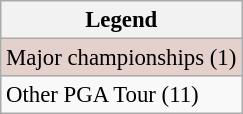<table class="wikitable" style="font-size:95%;">
<tr>
<th>Legend</th>
</tr>
<tr style="background:#e5d1cb;">
<td>Major championships  (1)</td>
</tr>
<tr>
<td>Other PGA Tour (11)</td>
</tr>
</table>
